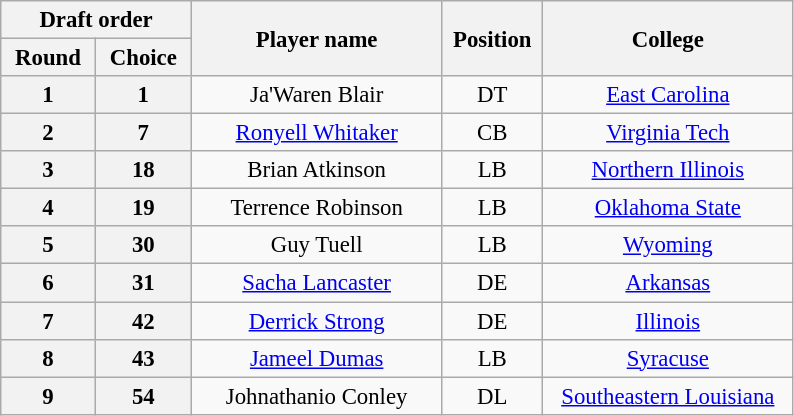<table class="wikitable" style="font-size:95%; text-align:center">
<tr>
<th width="120" colspan="2">Draft order</th>
<th width="160" rowspan="2">Player name</th>
<th width="60"  rowspan="2">Position</th>
<th width="160" rowspan="2">College</th>
</tr>
<tr>
<th>Round</th>
<th>Choice</th>
</tr>
<tr>
<th>1</th>
<th>1</th>
<td>Ja'Waren Blair</td>
<td>DT</td>
<td><a href='#'>East Carolina</a></td>
</tr>
<tr>
<th>2</th>
<th>7</th>
<td><a href='#'>Ronyell Whitaker</a></td>
<td>CB</td>
<td><a href='#'>Virginia Tech</a></td>
</tr>
<tr>
<th>3</th>
<th>18</th>
<td>Brian Atkinson</td>
<td>LB</td>
<td><a href='#'>Northern Illinois</a></td>
</tr>
<tr>
<th>4</th>
<th>19</th>
<td>Terrence Robinson</td>
<td>LB</td>
<td><a href='#'>Oklahoma State</a></td>
</tr>
<tr>
<th>5</th>
<th>30</th>
<td>Guy Tuell</td>
<td>LB</td>
<td><a href='#'>Wyoming</a></td>
</tr>
<tr>
<th>6</th>
<th>31</th>
<td><a href='#'>Sacha Lancaster</a></td>
<td>DE</td>
<td><a href='#'>Arkansas</a></td>
</tr>
<tr>
<th>7</th>
<th>42</th>
<td><a href='#'>Derrick Strong</a></td>
<td>DE</td>
<td><a href='#'>Illinois</a></td>
</tr>
<tr>
<th>8</th>
<th>43</th>
<td><a href='#'>Jameel Dumas</a></td>
<td>LB</td>
<td><a href='#'>Syracuse</a></td>
</tr>
<tr>
<th>9</th>
<th>54</th>
<td>Johnathanio Conley</td>
<td>DL</td>
<td><a href='#'>Southeastern Louisiana</a></td>
</tr>
</table>
